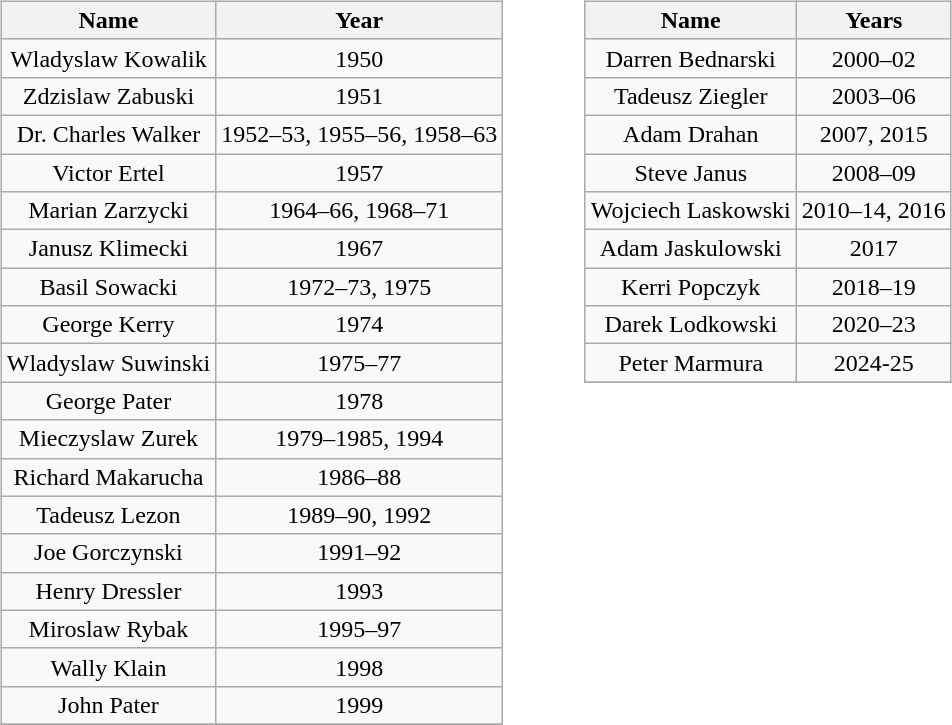<table>
<tr>
<td width="10"> </td>
<td valign="top"><br><table class="wikitable" style="text-align: center">
<tr>
<th>Name</th>
<th>Year</th>
</tr>
<tr>
<td>Wladyslaw Kowalik</td>
<td>1950</td>
</tr>
<tr>
<td>Zdzislaw Zabuski</td>
<td>1951</td>
</tr>
<tr>
<td>Dr. Charles Walker</td>
<td>1952–53, 1955–56, 1958–63</td>
</tr>
<tr>
<td>Victor Ertel</td>
<td>1957</td>
</tr>
<tr>
<td>Marian Zarzycki</td>
<td>1964–66, 1968–71</td>
</tr>
<tr>
<td>Janusz Klimecki</td>
<td>1967</td>
</tr>
<tr>
<td>Basil Sowacki</td>
<td>1972–73, 1975</td>
</tr>
<tr>
<td>George Kerry</td>
<td>1974</td>
</tr>
<tr>
<td>Wladyslaw Suwinski</td>
<td>1975–77</td>
</tr>
<tr>
<td>George Pater</td>
<td>1978</td>
</tr>
<tr>
<td>Mieczyslaw Zurek</td>
<td>1979–1985, 1994</td>
</tr>
<tr>
<td>Richard Makarucha</td>
<td>1986–88</td>
</tr>
<tr>
<td>Tadeusz Lezon</td>
<td>1989–90, 1992</td>
</tr>
<tr>
<td>Joe Gorczynski</td>
<td>1991–92</td>
</tr>
<tr>
<td>Henry Dressler</td>
<td>1993</td>
</tr>
<tr>
<td>Miroslaw Rybak</td>
<td>1995–97</td>
</tr>
<tr>
<td>Wally Klain</td>
<td>1998</td>
</tr>
<tr>
<td>John Pater</td>
<td>1999</td>
</tr>
<tr>
</tr>
</table>
</td>
<td width="30"> </td>
<td valign="top"><br><table class="wikitable" style="text-align: center">
<tr>
<th>Name</th>
<th>Years</th>
</tr>
<tr>
<td>Darren Bednarski</td>
<td>2000–02</td>
</tr>
<tr>
<td>Tadeusz Ziegler</td>
<td>2003–06</td>
</tr>
<tr>
<td>Adam Drahan</td>
<td>2007, 2015</td>
</tr>
<tr>
<td>Steve Janus</td>
<td>2008–09</td>
</tr>
<tr>
<td>Wojciech Laskowski</td>
<td>2010–14, 2016</td>
</tr>
<tr>
<td>Adam Jaskulowski</td>
<td>2017</td>
</tr>
<tr>
<td>Kerri Popczyk</td>
<td>2018–19</td>
</tr>
<tr>
<td>Darek Lodkowski</td>
<td>2020–23</td>
</tr>
<tr>
<td>Peter Marmura</td>
<td>2024-25</td>
</tr>
<tr>
</tr>
</table>
</td>
</tr>
</table>
